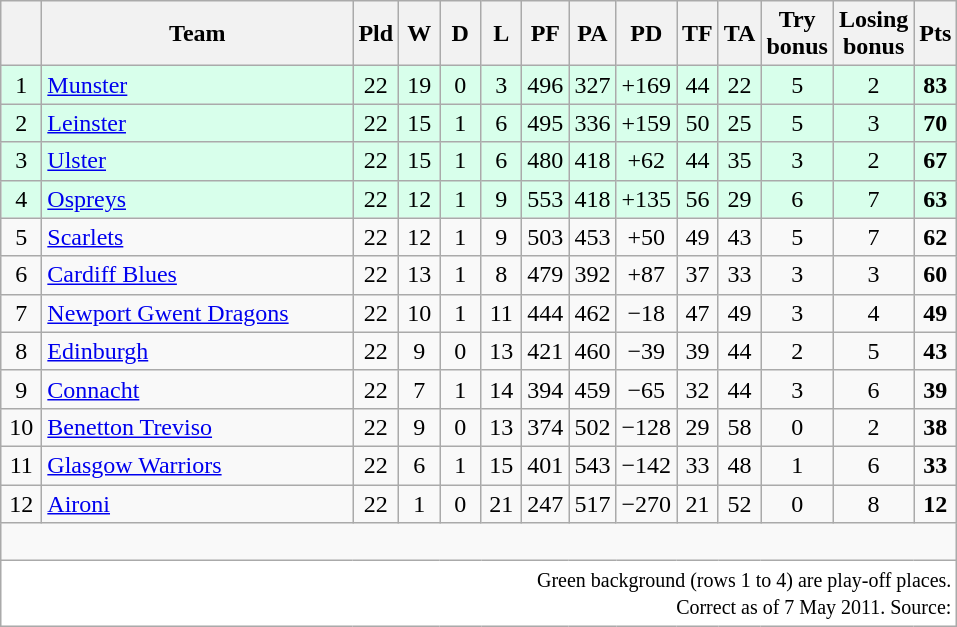<table class="wikitable" style="float:left; margin-right:15px; text-align: center;">
<tr>
<th width="20"></th>
<th style="width:200px;">Team</th>
<th width="20">Pld</th>
<th width="20">W</th>
<th width="20">D</th>
<th width="20">L</th>
<th width="20">PF</th>
<th width="20">PA</th>
<th width="20">PD</th>
<th width="20">TF</th>
<th width="20">TA</th>
<th width="20">Try bonus</th>
<th width="20">Losing bonus</th>
<th width="20">Pts</th>
</tr>
<tr bgcolor=#d8ffeb>
<td>1</td>
<td align=left> <a href='#'>Munster</a></td>
<td>22</td>
<td>19</td>
<td>0</td>
<td>3</td>
<td>496</td>
<td>327</td>
<td>+169</td>
<td>44</td>
<td>22</td>
<td>5</td>
<td>2</td>
<td><strong>83</strong></td>
</tr>
<tr bgcolor=#d8ffeb>
<td>2</td>
<td align=left> <a href='#'>Leinster</a></td>
<td>22</td>
<td>15</td>
<td>1</td>
<td>6</td>
<td>495</td>
<td>336</td>
<td>+159</td>
<td>50</td>
<td>25</td>
<td>5</td>
<td>3</td>
<td><strong>70</strong></td>
</tr>
<tr bgcolor=#d8ffeb>
<td>3</td>
<td align=left> <a href='#'>Ulster</a></td>
<td>22</td>
<td>15</td>
<td>1</td>
<td>6</td>
<td>480</td>
<td>418</td>
<td>+62</td>
<td>44</td>
<td>35</td>
<td>3</td>
<td>2</td>
<td><strong>67</strong></td>
</tr>
<tr bgcolor=#d8ffeb>
<td>4</td>
<td align=left> <a href='#'>Ospreys</a></td>
<td>22</td>
<td>12</td>
<td>1</td>
<td>9</td>
<td>553</td>
<td>418</td>
<td>+135</td>
<td>56</td>
<td>29</td>
<td>6</td>
<td>7</td>
<td><strong>63</strong></td>
</tr>
<tr>
<td>5</td>
<td align=left> <a href='#'>Scarlets</a></td>
<td>22</td>
<td>12</td>
<td>1</td>
<td>9</td>
<td>503</td>
<td>453</td>
<td>+50</td>
<td>49</td>
<td>43</td>
<td>5</td>
<td>7</td>
<td><strong>62</strong></td>
</tr>
<tr>
<td>6</td>
<td align=left> <a href='#'>Cardiff Blues</a></td>
<td>22</td>
<td>13</td>
<td>1</td>
<td>8</td>
<td>479</td>
<td>392</td>
<td>+87</td>
<td>37</td>
<td>33</td>
<td>3</td>
<td>3</td>
<td><strong>60</strong></td>
</tr>
<tr>
<td>7</td>
<td align=left> <a href='#'>Newport Gwent Dragons</a></td>
<td>22</td>
<td>10</td>
<td>1</td>
<td>11</td>
<td>444</td>
<td>462</td>
<td>−18</td>
<td>47</td>
<td>49</td>
<td>3</td>
<td>4</td>
<td><strong>49</strong></td>
</tr>
<tr>
<td>8</td>
<td align=left> <a href='#'>Edinburgh</a></td>
<td>22</td>
<td>9</td>
<td>0</td>
<td>13</td>
<td>421</td>
<td>460</td>
<td>−39</td>
<td>39</td>
<td>44</td>
<td>2</td>
<td>5</td>
<td><strong>43</strong></td>
</tr>
<tr>
<td>9</td>
<td align=left> <a href='#'>Connacht</a></td>
<td>22</td>
<td>7</td>
<td>1</td>
<td>14</td>
<td>394</td>
<td>459</td>
<td>−65</td>
<td>32</td>
<td>44</td>
<td>3</td>
<td>6</td>
<td><strong>39</strong></td>
</tr>
<tr>
<td>10</td>
<td align=left> <a href='#'>Benetton Treviso</a></td>
<td>22</td>
<td>9</td>
<td>0</td>
<td>13</td>
<td>374</td>
<td>502</td>
<td>−128</td>
<td>29</td>
<td>58</td>
<td>0</td>
<td>2</td>
<td><strong>38</strong></td>
</tr>
<tr>
<td>11</td>
<td align=left> <a href='#'>Glasgow Warriors</a></td>
<td>22</td>
<td>6</td>
<td>1</td>
<td>15</td>
<td>401</td>
<td>543</td>
<td>−142</td>
<td>33</td>
<td>48</td>
<td>1</td>
<td>6</td>
<td><strong>33</strong></td>
</tr>
<tr>
<td>12</td>
<td align=left> <a href='#'>Aironi</a></td>
<td>22</td>
<td>1</td>
<td>0</td>
<td>21</td>
<td>247</td>
<td>517</td>
<td>−270</td>
<td>21</td>
<td>52</td>
<td>0</td>
<td>8</td>
<td><strong>12</strong></td>
</tr>
<tr>
<td colspan="14"><br></td>
</tr>
<tr>
<td colspan="14" style="text-align:right; background:#fff;" cellpadding="0" cellspacing="0"><small>Green background (rows 1 to 4) are play-off places.<br>Correct as of 7 May 2011.  Source:  </small></td>
</tr>
</table>
